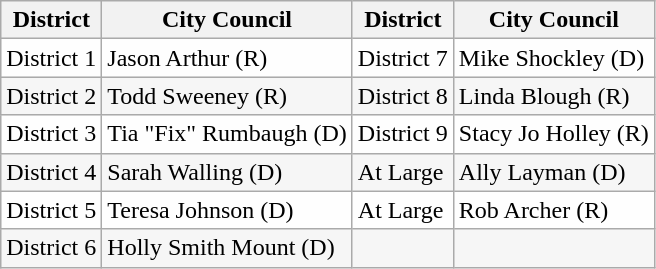<table class="wikitable">
<tr>
<th>District</th>
<th>City Council</th>
<th>District</th>
<th>City Council</th>
</tr>
<tr style="width:20%; vertical-align:top; text-align:left; background:#fefefe;"|>
<td>District 1</td>
<td>Jason Arthur (R)</td>
<td>District 7</td>
<td>Mike Shockley (D)</td>
</tr>
<tr style="width:20%; vertical-align:top; text-align:left; background:#f6f6f6;"|>
<td>District 2</td>
<td>Todd Sweeney (R)</td>
<td>District 8</td>
<td>Linda Blough (R)</td>
</tr>
<tr style="width:20%; vertical-align:top; text-align:left; background:#fefefe;"|>
<td>District 3</td>
<td>Tia "Fix" Rumbaugh (D)</td>
<td>District 9</td>
<td>Stacy Jo Holley (R)</td>
</tr>
<tr style="width:20%; vertical-align:top; text-align:left; background:#f6f6f6;"|>
<td>District 4</td>
<td>Sarah Walling (D)</td>
<td>At Large</td>
<td>Ally Layman (D)</td>
</tr>
<tr style="width:20%; vertical-align:top; text-align:left; background:#fefefe;"|>
<td>District 5</td>
<td>Teresa Johnson (D)</td>
<td>At Large</td>
<td>Rob Archer (R)</td>
</tr>
<tr style="width:20%; vertical-align:top; text-align:left; background:#f6f6f6;"|>
<td>District 6</td>
<td>Holly Smith Mount (D)</td>
<td></td>
<td></td>
</tr>
</table>
